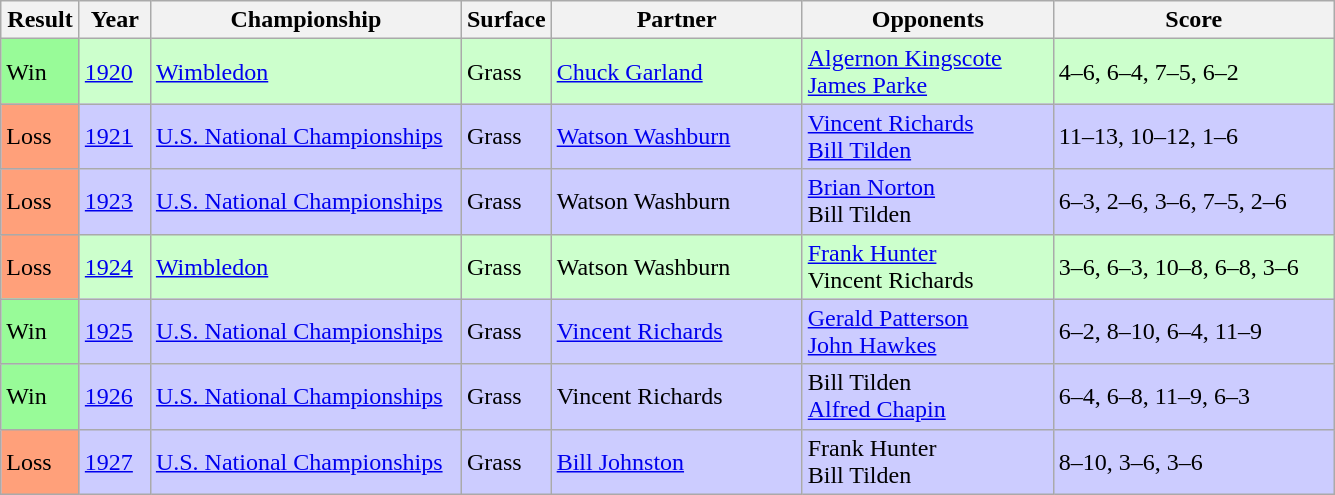<table class="sortable wikitable">
<tr>
<th style="width:45px">Result</th>
<th style="width:40px">Year</th>
<th style="width:200px">Championship</th>
<th style="width:50px">Surface</th>
<th style="width:160px">Partner</th>
<th style="width:160px">Opponents</th>
<th style="width:180px" class="unsortable">Score</th>
</tr>
<tr style="background:#cfc;">
<td style="background:#98fb98;">Win</td>
<td><a href='#'>1920</a></td>
<td><a href='#'>Wimbledon</a></td>
<td>Grass</td>
<td> <a href='#'>Chuck Garland</a></td>
<td> <a href='#'>Algernon Kingscote</a><br> <a href='#'>James Parke</a></td>
<td>4–6, 6–4, 7–5, 6–2</td>
</tr>
<tr style="background:#ccf;">
<td style="background:#ffa07a;">Loss</td>
<td><a href='#'>1921</a></td>
<td><a href='#'>U.S. National Championships</a></td>
<td>Grass</td>
<td> <a href='#'>Watson Washburn</a></td>
<td> <a href='#'>Vincent Richards</a><br> <a href='#'>Bill Tilden</a></td>
<td>11–13, 10–12, 1–6</td>
</tr>
<tr style="background:#ccf;">
<td style="background:#ffa07a;">Loss</td>
<td><a href='#'>1923</a></td>
<td><a href='#'>U.S. National Championships</a></td>
<td>Grass</td>
<td> Watson Washburn</td>
<td> <a href='#'>Brian Norton</a><br> Bill Tilden</td>
<td>6–3, 2–6, 3–6, 7–5, 2–6</td>
</tr>
<tr style="background:#cfc;">
<td style="background:#ffa07a;">Loss</td>
<td><a href='#'>1924</a></td>
<td><a href='#'>Wimbledon</a></td>
<td>Grass</td>
<td> Watson Washburn</td>
<td> <a href='#'>Frank Hunter</a><br> Vincent Richards</td>
<td>3–6, 6–3, 10–8, 6–8, 3–6</td>
</tr>
<tr style="background:#ccf;">
<td style="background:#98fb98;">Win</td>
<td><a href='#'>1925</a></td>
<td><a href='#'>U.S. National Championships</a></td>
<td>Grass</td>
<td> <a href='#'>Vincent Richards</a></td>
<td> <a href='#'>Gerald Patterson</a><br> <a href='#'>John Hawkes</a></td>
<td>6–2, 8–10, 6–4, 11–9</td>
</tr>
<tr style="background:#ccf;">
<td style="background:#98fb98;">Win</td>
<td><a href='#'>1926</a></td>
<td><a href='#'>U.S. National Championships</a></td>
<td>Grass</td>
<td> Vincent Richards</td>
<td> Bill Tilden<br> <a href='#'>Alfred Chapin</a></td>
<td>6–4, 6–8, 11–9, 6–3</td>
</tr>
<tr style="background:#ccf;">
<td style="background:#ffa07a;">Loss</td>
<td><a href='#'>1927</a></td>
<td><a href='#'>U.S. National Championships</a></td>
<td>Grass</td>
<td> <a href='#'>Bill Johnston</a></td>
<td> Frank Hunter<br> Bill Tilden</td>
<td>8–10, 3–6, 3–6</td>
</tr>
</table>
